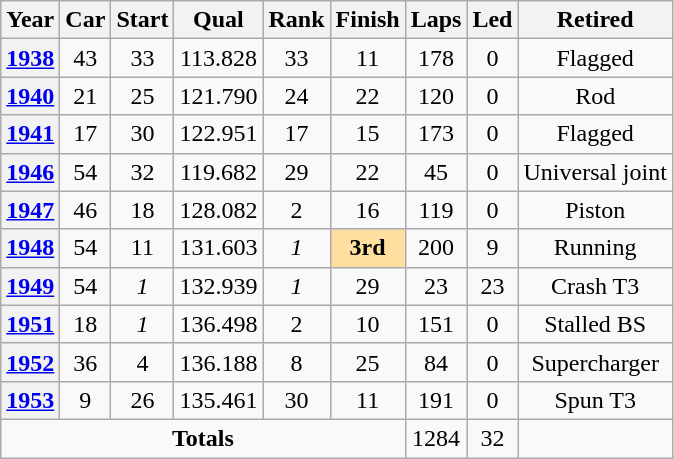<table class="wikitable" style="text-align:center">
<tr>
<th>Year</th>
<th>Car</th>
<th>Start</th>
<th>Qual</th>
<th>Rank</th>
<th>Finish</th>
<th>Laps</th>
<th>Led</th>
<th>Retired</th>
</tr>
<tr>
<th><a href='#'>1938</a></th>
<td>43</td>
<td>33</td>
<td>113.828</td>
<td>33</td>
<td>11</td>
<td>178</td>
<td>0</td>
<td>Flagged</td>
</tr>
<tr>
<th><a href='#'>1940</a></th>
<td>21</td>
<td>25</td>
<td>121.790</td>
<td>24</td>
<td>22</td>
<td>120</td>
<td>0</td>
<td>Rod</td>
</tr>
<tr>
<th><a href='#'>1941</a></th>
<td>17</td>
<td>30</td>
<td>122.951</td>
<td>17</td>
<td>15</td>
<td>173</td>
<td>0</td>
<td>Flagged</td>
</tr>
<tr>
<th><a href='#'>1946</a></th>
<td>54</td>
<td>32</td>
<td>119.682</td>
<td>29</td>
<td>22</td>
<td>45</td>
<td>0</td>
<td>Universal joint</td>
</tr>
<tr>
<th><a href='#'>1947</a></th>
<td>46</td>
<td>18</td>
<td>128.082</td>
<td>2</td>
<td>16</td>
<td>119</td>
<td>0</td>
<td>Piston</td>
</tr>
<tr>
<th><a href='#'>1948</a></th>
<td>54</td>
<td>11</td>
<td>131.603</td>
<td><em>1</em></td>
<td style="background:#ffdf9f;"><strong>3rd</strong></td>
<td>200</td>
<td>9</td>
<td>Running</td>
</tr>
<tr>
<th><a href='#'>1949</a></th>
<td>54</td>
<td><em>1</em></td>
<td>132.939</td>
<td><em>1</em></td>
<td>29</td>
<td>23</td>
<td>23</td>
<td>Crash T3</td>
</tr>
<tr>
<th><a href='#'>1951</a></th>
<td>18</td>
<td><em>1</em></td>
<td>136.498</td>
<td>2</td>
<td>10</td>
<td>151</td>
<td>0</td>
<td>Stalled BS</td>
</tr>
<tr>
<th><a href='#'>1952</a></th>
<td>36</td>
<td>4</td>
<td>136.188</td>
<td>8</td>
<td>25</td>
<td>84</td>
<td>0</td>
<td>Supercharger</td>
</tr>
<tr>
<th><a href='#'>1953</a></th>
<td>9</td>
<td>26</td>
<td>135.461</td>
<td>30</td>
<td>11</td>
<td>191</td>
<td>0</td>
<td>Spun T3</td>
</tr>
<tr>
<td colspan=6><strong>Totals</strong></td>
<td>1284</td>
<td>32</td>
<td></td>
</tr>
</table>
